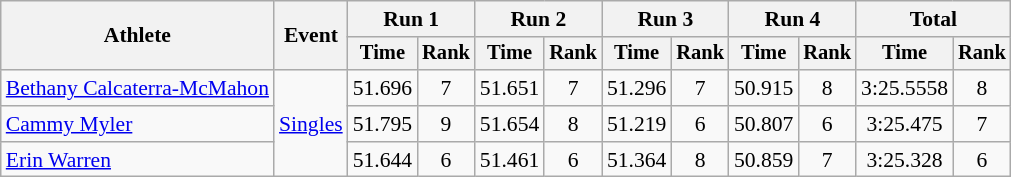<table class=wikitable style=font-size:90%;text-align:center>
<tr>
<th rowspan=2>Athlete</th>
<th rowspan=2>Event</th>
<th colspan=2>Run 1</th>
<th colspan=2>Run 2</th>
<th colspan=2>Run 3</th>
<th colspan=2>Run 4</th>
<th colspan=2>Total</th>
</tr>
<tr style=font-size:95%>
<th>Time</th>
<th>Rank</th>
<th>Time</th>
<th>Rank</th>
<th>Time</th>
<th>Rank</th>
<th>Time</th>
<th>Rank</th>
<th>Time</th>
<th>Rank</th>
</tr>
<tr>
<td align=left><a href='#'>Bethany Calcaterra-McMahon</a></td>
<td align=left rowspan=3><a href='#'>Singles</a></td>
<td>51.696</td>
<td>7</td>
<td>51.651</td>
<td>7</td>
<td>51.296</td>
<td>7</td>
<td>50.915</td>
<td>8</td>
<td>3:25.5558</td>
<td>8</td>
</tr>
<tr>
<td align=left><a href='#'>Cammy Myler</a></td>
<td>51.795</td>
<td>9</td>
<td>51.654</td>
<td>8</td>
<td>51.219</td>
<td>6</td>
<td>50.807</td>
<td>6</td>
<td>3:25.475</td>
<td>7</td>
</tr>
<tr>
<td align=left><a href='#'>Erin Warren</a></td>
<td>51.644</td>
<td>6</td>
<td>51.461</td>
<td>6</td>
<td>51.364</td>
<td>8</td>
<td>50.859</td>
<td>7</td>
<td>3:25.328</td>
<td>6</td>
</tr>
</table>
